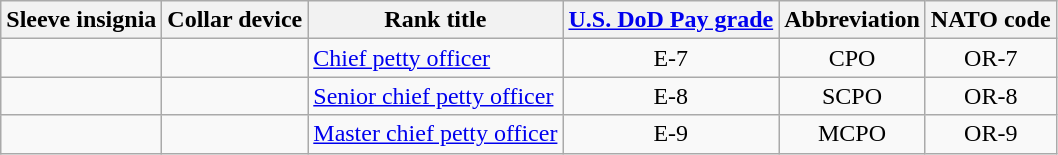<table class="wikitable">
<tr>
<th>Sleeve insignia</th>
<th>Collar device</th>
<th>Rank title</th>
<th><a href='#'>U.S. DoD Pay grade</a></th>
<th>Abbreviation</th>
<th>NATO code</th>
</tr>
<tr>
<td align="center"></td>
<td align="center"></td>
<td><a href='#'>Chief petty officer</a></td>
<td align="center">E-7</td>
<td align="center">CPO</td>
<td align="center">OR-7</td>
</tr>
<tr>
<td align="center"></td>
<td align="center"></td>
<td><a href='#'>Senior chief petty officer</a></td>
<td align="center">E-8</td>
<td align="center">SCPO</td>
<td align="center">OR-8</td>
</tr>
<tr>
<td align="center"></td>
<td align="center"></td>
<td><a href='#'>Master chief petty officer</a></td>
<td align="center">E-9</td>
<td align="center">MCPO</td>
<td align="center">OR-9</td>
</tr>
</table>
